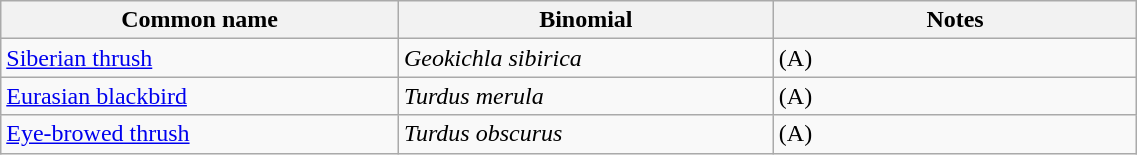<table style="width:60%;" class="wikitable">
<tr>
<th width=35%>Common name</th>
<th width=33%>Binomial</th>
<th width=32%>Notes</th>
</tr>
<tr>
<td><a href='#'>Siberian thrush</a></td>
<td><em>Geokichla sibirica</em></td>
<td>(A)</td>
</tr>
<tr>
<td><a href='#'>Eurasian blackbird</a></td>
<td><em>Turdus merula</em></td>
<td>(A)</td>
</tr>
<tr>
<td><a href='#'>Eye-browed thrush</a></td>
<td><em>Turdus obscurus</em></td>
<td>(A)</td>
</tr>
</table>
